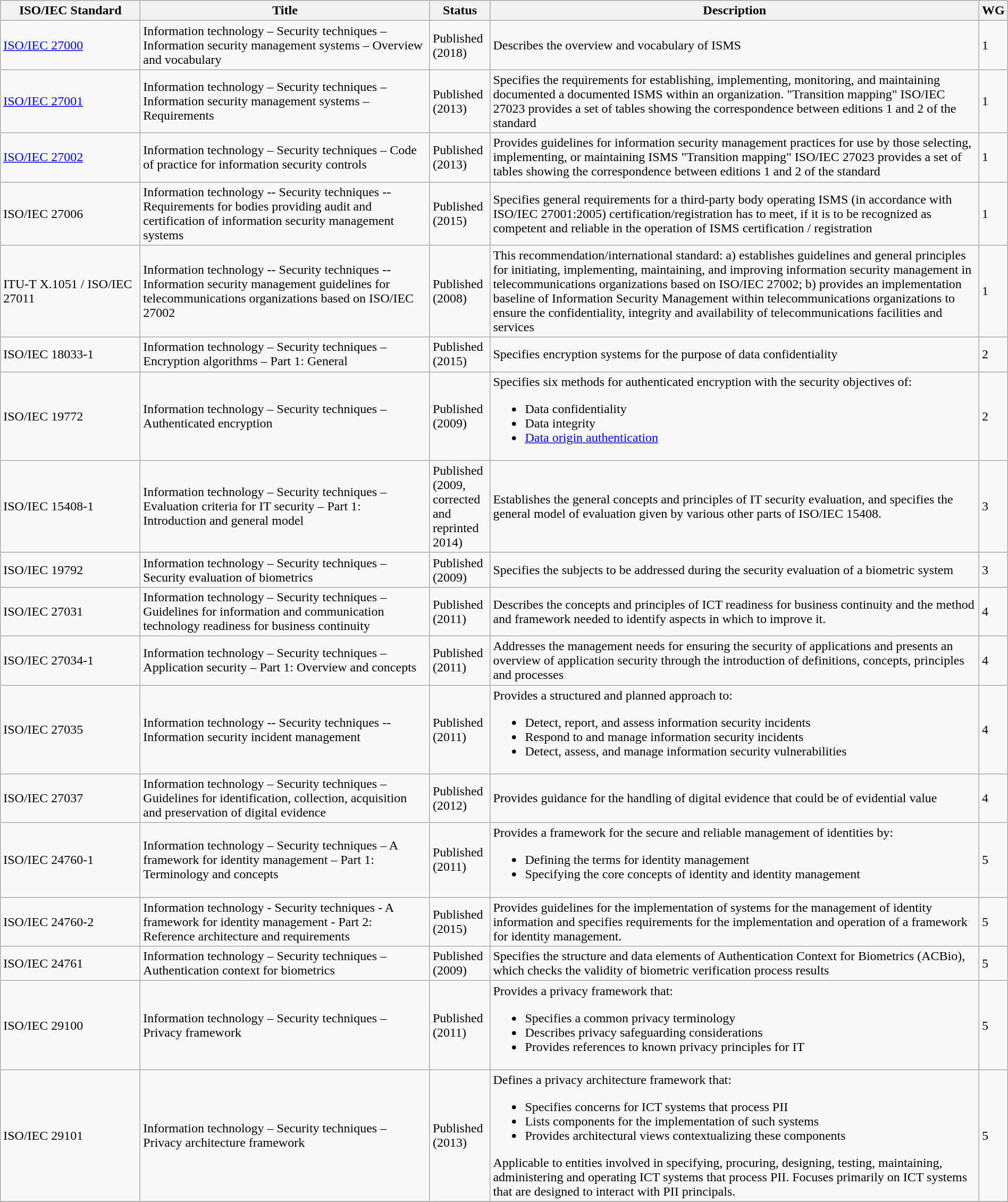<table class="wikitable sortable" width="100%">
<tr>
<th data-sort-type="number" width="14%">ISO/IEC Standard</th>
<th width="29%">Title</th>
<th width="6%">Status</th>
<th width="49%">Description</th>
<th width= "2%">WG</th>
</tr>
<tr>
<td data-sort-value="27000"><a href='#'>ISO/IEC 27000</a> </td>
<td>Information technology – Security techniques – Information security management systems – Overview and vocabulary</td>
<td>Published (2018)</td>
<td>Describes the overview and vocabulary of ISMS</td>
<td>1</td>
</tr>
<tr>
<td data-sort-value="27001"><a href='#'>ISO/IEC 27001</a></td>
<td>Information technology – Security techniques – Information security management systems – Requirements</td>
<td>Published (2013)</td>
<td>Specifies the requirements for establishing, implementing, monitoring, and maintaining documented a documented ISMS within an organization. "Transition mapping" ISO/IEC 27023 provides a set of tables showing the correspondence between editions 1 and 2 of the standard</td>
<td>1</td>
</tr>
<tr>
<td data-sort-value="27002"><a href='#'>ISO/IEC 27002</a></td>
<td>Information technology – Security techniques – Code of practice for information security controls</td>
<td>Published (2013)</td>
<td>Provides guidelines for information security management practices for use by those selecting, implementing, or maintaining ISMS "Transition mapping" ISO/IEC 27023 provides a set of tables showing the correspondence between editions 1 and 2 of the standard</td>
<td>1</td>
</tr>
<tr>
<td data-sort-value="27006">ISO/IEC 27006</td>
<td>Information technology -- Security techniques -- Requirements for bodies providing audit and certification of information security management systems</td>
<td>Published (2015)</td>
<td>Specifies general requirements for a third-party body operating ISMS (in accordance with ISO/IEC 27001:2005) certification/registration has to meet, if it is to be recognized as competent and reliable in the operation of ISMS certification / registration</td>
<td>1</td>
</tr>
<tr>
<td data-sort-value="27011">ITU-T X.1051 / ISO/IEC 27011</td>
<td>Information technology -- Security techniques -- Information security management guidelines for telecommunications organizations based on ISO/IEC 27002</td>
<td>Published (2008)</td>
<td>This recommendation/international standard: a) establishes guidelines and general principles for initiating, implementing, maintaining, and improving information security management in telecommunications organizations based on ISO/IEC 27002; b) provides an implementation baseline of Information Security Management within telecommunications organizations to ensure the confidentiality, integrity and availability of telecommunications facilities and services</td>
<td>1</td>
</tr>
<tr>
<td data-sort-value="18033-1">ISO/IEC 18033-1</td>
<td>Information technology – Security techniques – Encryption algorithms – Part 1: General</td>
<td>Published (2015)</td>
<td>Specifies encryption systems for the purpose of data confidentiality</td>
<td>2</td>
</tr>
<tr>
<td data-sort-value="19772">ISO/IEC 19772</td>
<td>Information technology – Security techniques – Authenticated encryption</td>
<td>Published (2009)</td>
<td>Specifies six methods for authenticated encryption with the security objectives of:<br><ul><li>Data confidentiality</li><li>Data integrity</li><li><a href='#'>Data origin authentication</a></li></ul></td>
<td>2</td>
</tr>
<tr>
<td data-sort-value="15408-1">ISO/IEC 15408-1 </td>
<td>Information technology – Security techniques – Evaluation criteria for IT security – Part 1: Introduction and general model</td>
<td>Published (2009, corrected and reprinted 2014)</td>
<td>Establishes the general concepts and principles of IT security evaluation, and specifies the general model of evaluation given by various other parts of ISO/IEC 15408.</td>
<td>3</td>
</tr>
<tr>
<td data-sort-value="19792">ISO/IEC 19792</td>
<td>Information technology – Security techniques – Security evaluation of biometrics</td>
<td>Published (2009)</td>
<td>Specifies the subjects to be addressed during the security evaluation of a biometric system</td>
<td>3</td>
</tr>
<tr>
<td data-sort-value="27031">ISO/IEC 27031</td>
<td>Information technology – Security techniques – Guidelines for information and communication technology readiness for business continuity</td>
<td>Published (2011)</td>
<td>Describes the concepts and principles of ICT readiness for business continuity and the method and framework needed to identify aspects in which to improve it.</td>
<td>4</td>
</tr>
<tr>
<td data-sort-value="27034-01">ISO/IEC 27034-1</td>
<td>Information technology – Security techniques – Application security – Part 1: Overview and concepts</td>
<td>Published (2011)</td>
<td>Addresses the management needs for ensuring the security of applications and presents an overview of application security through the introduction of definitions, concepts, principles and processes</td>
<td>4</td>
</tr>
<tr>
<td data-sort-value="27035">ISO/IEC 27035</td>
<td>Information technology -- Security techniques -- Information security incident management</td>
<td>Published (2011)</td>
<td>Provides a structured and planned approach to:<br><ul><li>Detect, report, and assess information security incidents</li><li>Respond to and manage information security incidents</li><li>Detect, assess, and manage information security vulnerabilities</li></ul></td>
<td>4</td>
</tr>
<tr>
<td data-sort-value="27037">ISO/IEC 27037</td>
<td>Information technology – Security techniques – Guidelines for identification, collection, acquisition and preservation of digital evidence</td>
<td>Published (2012)</td>
<td>Provides guidance for the handling of digital evidence that could be of evidential value</td>
<td>4</td>
</tr>
<tr>
<td data-sort-value="24760-1">ISO/IEC 24760-1 </td>
<td>Information technology – Security techniques – A framework for identity management – Part 1: Terminology and concepts</td>
<td>Published (2011)</td>
<td>Provides a framework for the secure and reliable management of identities by:<br><ul><li>Defining the terms for identity management</li><li>Specifying the core concepts of identity and identity management</li></ul></td>
<td>5</td>
</tr>
<tr>
<td data-sort-value="24760-2">ISO/IEC 24760-2</td>
<td>Information technology - Security techniques - A framework for identity management - Part 2: Reference architecture and requirements</td>
<td>Published (2015)</td>
<td>Provides guidelines for the implementation of systems for the management of identity information and specifies requirements for the implementation and operation of a framework for identity management.</td>
<td>5</td>
</tr>
<tr>
<td data-sort-value="24761">ISO/IEC 24761</td>
<td>Information technology – Security techniques – Authentication context for biometrics</td>
<td>Published (2009)</td>
<td>Specifies the structure and data elements of Authentication Context for Biometrics (ACBio), which checks the validity of biometric verification process results</td>
<td>5</td>
</tr>
<tr>
<td data-sort-value="29100">ISO/IEC 29100 </td>
<td>Information technology – Security techniques – Privacy framework</td>
<td>Published (2011)</td>
<td>Provides a privacy framework that:<br><ul><li>Specifies a common privacy terminology</li><li>Describes privacy safeguarding considerations</li><li>Provides references to known privacy principles for IT</li></ul></td>
<td>5</td>
</tr>
<tr>
<td data-sort-value="29101">ISO/IEC 29101</td>
<td>Information technology – Security techniques – Privacy architecture framework</td>
<td>Published (2013)</td>
<td>Defines a privacy architecture framework that:<br><ul><li>Specifies concerns for ICT systems that process PII</li><li>Lists components for the implementation of such systems</li><li>Provides architectural views contextualizing these components</li></ul>Applicable to entities involved in specifying, procuring, designing, testing, maintaining, administering and operating ICT systems that process PII. Focuses primarily on ICT systems that are designed to interact with PII principals.</td>
<td>5</td>
</tr>
<tr>
</tr>
</table>
